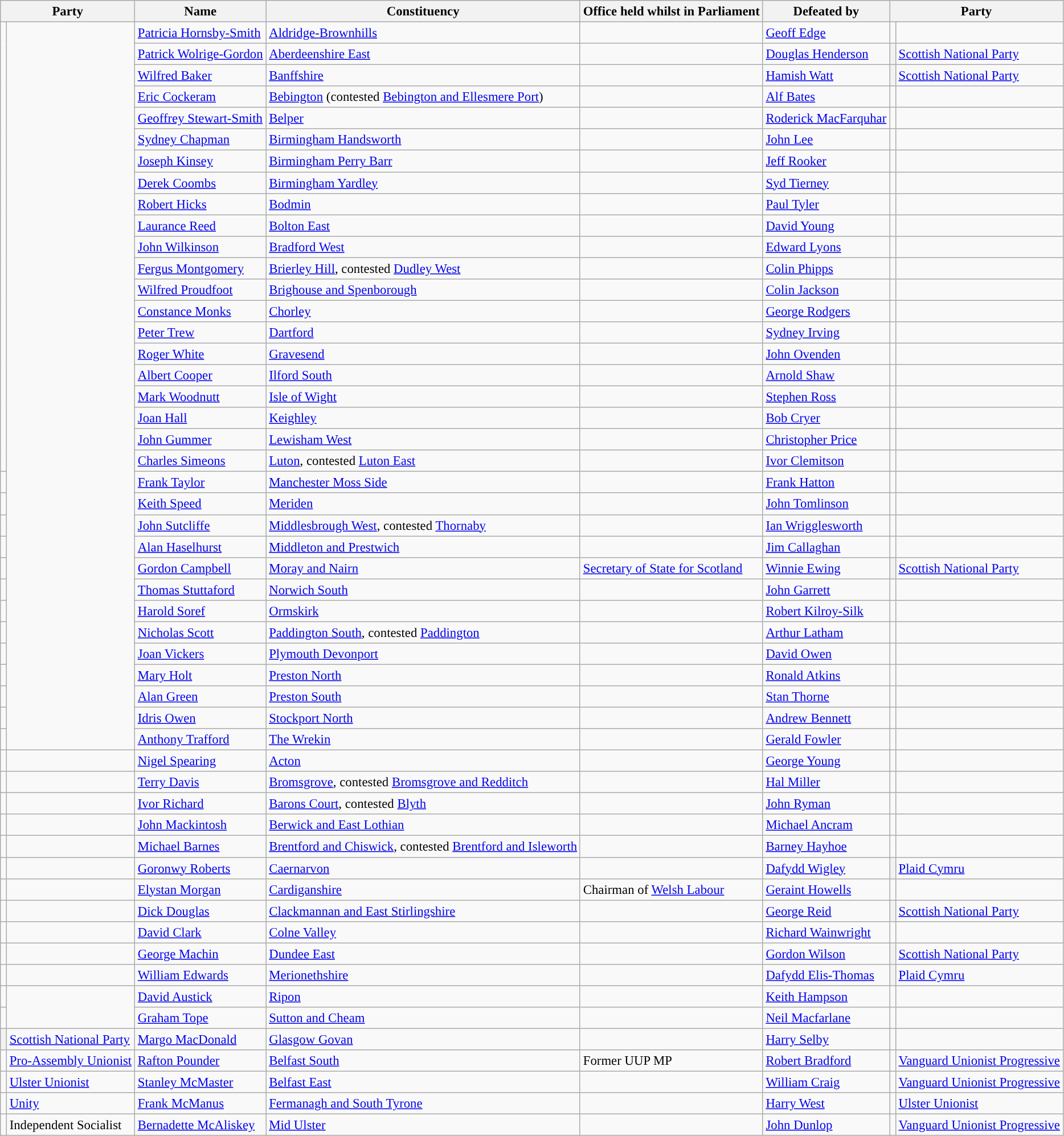<table class="wikitable sortable" style="font-size: 95%;">
<tr>
<th colspan="2">Party</th>
<th>Name</th>
<th>Constituency</th>
<th>Office held whilst in Parliament</th>
<th>Defeated by</th>
<th colspan="2">Party</th>
</tr>
<tr>
<td rowspan="21" style="background-color: "></td>
<td rowspan="34"></td>
<td><a href='#'>Patricia Hornsby-Smith</a></td>
<td><a href='#'>Aldridge-Brownhills</a></td>
<td></td>
<td><a href='#'>Geoff Edge</a></td>
<td style="background-color: "></td>
<td></td>
</tr>
<tr>
<td><a href='#'>Patrick Wolrige-Gordon</a></td>
<td><a href='#'>Aberdeenshire East</a></td>
<td></td>
<td><a href='#'>Douglas Henderson</a></td>
<th class="unsortable" style="background-color: "></th>
<td><a href='#'>Scottish National Party</a></td>
</tr>
<tr>
<td><a href='#'>Wilfred Baker</a></td>
<td><a href='#'>Banffshire</a></td>
<td></td>
<td><a href='#'>Hamish Watt</a></td>
<th class="unsortable" style="background-color: "></th>
<td><a href='#'>Scottish National Party</a></td>
</tr>
<tr>
<td><a href='#'>Eric Cockeram</a></td>
<td><a href='#'>Bebington</a> (contested <a href='#'>Bebington and Ellesmere Port</a>)</td>
<td></td>
<td><a href='#'>Alf Bates</a></td>
<td style="background-color: "></td>
<td></td>
</tr>
<tr>
<td><a href='#'>Geoffrey Stewart-Smith</a></td>
<td><a href='#'>Belper</a></td>
<td></td>
<td><a href='#'>Roderick MacFarquhar</a></td>
<td style="background-color: "></td>
<td></td>
</tr>
<tr>
<td><a href='#'>Sydney Chapman</a></td>
<td><a href='#'>Birmingham Handsworth</a></td>
<td></td>
<td><a href='#'>John Lee</a></td>
<td style="background-color: "></td>
<td></td>
</tr>
<tr>
<td><a href='#'>Joseph Kinsey</a></td>
<td><a href='#'>Birmingham Perry Barr</a></td>
<td></td>
<td><a href='#'>Jeff Rooker</a></td>
<td style="background-color: "></td>
<td></td>
</tr>
<tr>
<td><a href='#'>Derek Coombs</a></td>
<td><a href='#'>Birmingham Yardley</a></td>
<td></td>
<td><a href='#'>Syd Tierney</a></td>
<td style="background-color: "></td>
<td></td>
</tr>
<tr>
<td><a href='#'>Robert Hicks</a></td>
<td><a href='#'>Bodmin</a></td>
<td></td>
<td><a href='#'>Paul Tyler</a></td>
<td style="background-color: "></td>
<td></td>
</tr>
<tr>
<td><a href='#'>Laurance Reed</a></td>
<td><a href='#'>Bolton East</a></td>
<td></td>
<td><a href='#'>David Young</a></td>
<td style="background-color: "></td>
<td></td>
</tr>
<tr>
<td><a href='#'>John Wilkinson</a></td>
<td><a href='#'>Bradford West</a></td>
<td></td>
<td><a href='#'>Edward Lyons</a></td>
<td style="background-color: "></td>
<td></td>
</tr>
<tr>
<td><a href='#'>Fergus Montgomery</a></td>
<td><a href='#'>Brierley Hill</a>, contested <a href='#'>Dudley West</a></td>
<td></td>
<td><a href='#'>Colin Phipps</a></td>
<td style="background-color: "></td>
<td></td>
</tr>
<tr>
<td><a href='#'>Wilfred Proudfoot</a></td>
<td><a href='#'>Brighouse and Spenborough</a></td>
<td></td>
<td><a href='#'>Colin Jackson</a></td>
<td style="background-color: "></td>
<td></td>
</tr>
<tr>
<td><a href='#'>Constance Monks</a></td>
<td><a href='#'>Chorley</a></td>
<td></td>
<td><a href='#'>George Rodgers</a></td>
<td style="background-color: "></td>
<td></td>
</tr>
<tr>
<td><a href='#'>Peter Trew</a></td>
<td><a href='#'>Dartford</a></td>
<td></td>
<td><a href='#'>Sydney Irving</a></td>
<td style="background-color: "></td>
<td></td>
</tr>
<tr>
<td><a href='#'>Roger White</a></td>
<td><a href='#'>Gravesend</a></td>
<td></td>
<td><a href='#'>John Ovenden</a></td>
<td style="background-color: "></td>
<td></td>
</tr>
<tr>
<td><a href='#'>Albert Cooper</a></td>
<td><a href='#'>Ilford South</a></td>
<td></td>
<td><a href='#'>Arnold Shaw</a></td>
<td style="background-color: "></td>
<td></td>
</tr>
<tr>
<td><a href='#'>Mark Woodnutt</a></td>
<td><a href='#'>Isle of Wight</a></td>
<td></td>
<td><a href='#'>Stephen Ross</a></td>
<td style="background-color: "></td>
<td></td>
</tr>
<tr>
<td><a href='#'>Joan Hall</a></td>
<td><a href='#'>Keighley</a></td>
<td></td>
<td><a href='#'>Bob Cryer</a></td>
<td style="background-color: "></td>
<td></td>
</tr>
<tr>
<td><a href='#'>John Gummer</a></td>
<td><a href='#'>Lewisham West</a></td>
<td></td>
<td><a href='#'>Christopher Price</a></td>
<td style="background-color: "></td>
<td></td>
</tr>
<tr>
<td><a href='#'>Charles Simeons</a></td>
<td><a href='#'>Luton</a>, contested <a href='#'>Luton East</a></td>
<td></td>
<td><a href='#'>Ivor Clemitson</a></td>
<td style="background-color: "></td>
<td></td>
</tr>
<tr>
<td style="background-color: "></td>
<td><a href='#'>Frank Taylor</a></td>
<td><a href='#'>Manchester Moss Side</a></td>
<td></td>
<td><a href='#'>Frank Hatton</a></td>
<td style="background-color: "></td>
<td></td>
</tr>
<tr>
<td style="background-color: "></td>
<td><a href='#'>Keith Speed</a></td>
<td><a href='#'>Meriden</a></td>
<td></td>
<td><a href='#'>John Tomlinson</a></td>
<td style="background-color: "></td>
<td></td>
</tr>
<tr>
<td style="background-color: "></td>
<td><a href='#'>John Sutcliffe</a></td>
<td><a href='#'>Middlesbrough West</a>, contested <a href='#'>Thornaby</a></td>
<td></td>
<td><a href='#'>Ian Wrigglesworth</a></td>
<td style="background-color: "></td>
<td></td>
</tr>
<tr>
<td style="background-color: "></td>
<td><a href='#'>Alan Haselhurst</a></td>
<td><a href='#'>Middleton and Prestwich</a></td>
<td></td>
<td><a href='#'>Jim Callaghan</a></td>
<td style="background-color: "></td>
<td></td>
</tr>
<tr>
<td style="background-color: "></td>
<td><a href='#'>Gordon Campbell</a></td>
<td><a href='#'>Moray and Nairn</a></td>
<td><a href='#'>Secretary of State for Scotland</a></td>
<td><a href='#'>Winnie Ewing</a></td>
<th class="unsortable" style="background-color: "></th>
<td><a href='#'>Scottish National Party</a></td>
</tr>
<tr>
<td style="background-color: "></td>
<td><a href='#'>Thomas Stuttaford</a></td>
<td><a href='#'>Norwich South</a></td>
<td></td>
<td><a href='#'>John Garrett</a></td>
<td style="background-color: "></td>
<td></td>
</tr>
<tr>
<td style="background-color: "></td>
<td><a href='#'>Harold Soref</a></td>
<td><a href='#'>Ormskirk</a></td>
<td></td>
<td><a href='#'>Robert Kilroy-Silk</a></td>
<td style="background-color: "></td>
<td></td>
</tr>
<tr>
<td style="background-color: "></td>
<td><a href='#'>Nicholas Scott</a></td>
<td><a href='#'>Paddington South</a>, contested <a href='#'>Paddington</a></td>
<td></td>
<td><a href='#'>Arthur Latham</a></td>
<td style="background-color: "></td>
<td></td>
</tr>
<tr>
<td style="background-color: "></td>
<td><a href='#'>Joan Vickers</a></td>
<td><a href='#'>Plymouth Devonport</a></td>
<td></td>
<td><a href='#'>David Owen</a></td>
<td style="background-color: "></td>
<td></td>
</tr>
<tr>
<td style="background-color: "></td>
<td><a href='#'>Mary Holt</a></td>
<td><a href='#'>Preston North</a></td>
<td></td>
<td><a href='#'>Ronald Atkins</a></td>
<td style="background-color: "></td>
<td></td>
</tr>
<tr>
<td style="background-color: "></td>
<td><a href='#'>Alan Green</a></td>
<td><a href='#'>Preston South</a></td>
<td></td>
<td><a href='#'>Stan Thorne</a></td>
<td style="background-color: "></td>
<td></td>
</tr>
<tr>
<td style="background-color: "></td>
<td><a href='#'>Idris Owen</a></td>
<td><a href='#'>Stockport North</a></td>
<td></td>
<td><a href='#'>Andrew Bennett</a></td>
<td style="background-color: "></td>
<td></td>
</tr>
<tr>
<td style="background-color: "></td>
<td><a href='#'>Anthony Trafford</a></td>
<td><a href='#'>The Wrekin</a></td>
<td></td>
<td><a href='#'>Gerald Fowler</a></td>
<td style="background-color: "></td>
<td></td>
</tr>
<tr>
<td style="background-color: "></td>
<td></td>
<td><a href='#'>Nigel Spearing</a></td>
<td><a href='#'>Acton</a></td>
<td></td>
<td><a href='#'>George Young</a></td>
<td style="background-color: "></td>
<td></td>
</tr>
<tr>
<td style="background-color: "></td>
<td></td>
<td><a href='#'>Terry Davis</a></td>
<td><a href='#'>Bromsgrove</a>, contested <a href='#'>Bromsgrove and Redditch</a></td>
<td></td>
<td><a href='#'>Hal Miller</a></td>
<td style="background-color: "></td>
<td></td>
</tr>
<tr>
<td style="background-color: "></td>
<td></td>
<td><a href='#'>Ivor Richard</a></td>
<td><a href='#'>Barons Court</a>, contested <a href='#'>Blyth</a></td>
<td></td>
<td><a href='#'>John Ryman</a></td>
<td style="background-color: "></td>
<td></td>
</tr>
<tr>
<td style="background-color: "></td>
<td></td>
<td><a href='#'>John Mackintosh</a></td>
<td><a href='#'>Berwick and East Lothian</a></td>
<td></td>
<td><a href='#'>Michael Ancram</a></td>
<td style="background-color: "></td>
<td></td>
</tr>
<tr>
<td rowspan="1" style="background-color: "></td>
<td rowspan="1"></td>
<td><a href='#'>Michael Barnes</a></td>
<td><a href='#'>Brentford and Chiswick</a>, contested <a href='#'>Brentford and Isleworth</a></td>
<td></td>
<td><a href='#'>Barney Hayhoe</a></td>
<td style="background-color: "></td>
<td></td>
</tr>
<tr>
<td style="background-color: "></td>
<td></td>
<td><a href='#'>Goronwy Roberts</a></td>
<td><a href='#'>Caernarvon</a></td>
<td></td>
<td><a href='#'>Dafydd Wigley</a></td>
<th class="unsortable" style="background-color: "></th>
<td><a href='#'>Plaid Cymru</a></td>
</tr>
<tr>
<td style="background-color: "></td>
<td></td>
<td><a href='#'>Elystan Morgan</a></td>
<td><a href='#'>Cardiganshire</a></td>
<td>Chairman of <a href='#'>Welsh Labour</a></td>
<td><a href='#'>Geraint Howells</a></td>
<td style="background-color: "></td>
<td></td>
</tr>
<tr>
<td rowspan="1" style="background-color: "></td>
<td rowspan="1"></td>
<td><a href='#'>Dick Douglas</a></td>
<td><a href='#'>Clackmannan and East Stirlingshire</a></td>
<td></td>
<td><a href='#'>George Reid</a></td>
<th class="unsortable" style="background-color: "></th>
<td><a href='#'>Scottish National Party</a></td>
</tr>
<tr>
<td style="background-color: "></td>
<td></td>
<td><a href='#'>David Clark</a></td>
<td><a href='#'>Colne Valley</a></td>
<td></td>
<td><a href='#'>Richard Wainwright</a></td>
<td style="background-color: "></td>
<td></td>
</tr>
<tr>
<td rowspan="1" style="background-color: "></td>
<td rowspan="1"></td>
<td><a href='#'>George Machin</a></td>
<td><a href='#'>Dundee East</a></td>
<td></td>
<td><a href='#'>Gordon Wilson</a></td>
<th class="unsortable" style="background-color: "></th>
<td><a href='#'>Scottish National Party</a></td>
</tr>
<tr>
<td rowspan="1" style="background-color: "></td>
<td rowspan="1"></td>
<td><a href='#'>William Edwards</a></td>
<td><a href='#'>Merionethshire</a></td>
<td></td>
<td><a href='#'>Dafydd Elis-Thomas</a></td>
<th class="unsortable" style="background-color: "></th>
<td><a href='#'>Plaid Cymru</a></td>
</tr>
<tr>
<td style="background-color: "></td>
<td rowspan="2"></td>
<td><a href='#'>David Austick</a></td>
<td><a href='#'>Ripon</a></td>
<td></td>
<td><a href='#'>Keith Hampson</a></td>
<td style="background-color: "></td>
<td></td>
</tr>
<tr>
<td style="background-color: "></td>
<td><a href='#'>Graham Tope</a></td>
<td><a href='#'>Sutton and Cheam</a></td>
<td></td>
<td><a href='#'>Neil Macfarlane</a></td>
<td style="background-color: "></td>
<td></td>
</tr>
<tr>
<th class="unsortable" style="background-color: "></th>
<td><a href='#'>Scottish National Party</a></td>
<td><a href='#'>Margo MacDonald</a></td>
<td><a href='#'>Glasgow Govan</a></td>
<td></td>
<td><a href='#'>Harry Selby</a></td>
<td style="background-color: "></td>
<td></td>
</tr>
<tr>
<td style="background-color: "></td>
<td><a href='#'>Pro-Assembly Unionist</a></td>
<td><a href='#'>Rafton Pounder</a></td>
<td><a href='#'>Belfast South</a></td>
<td>Former UUP MP</td>
<td><a href='#'>Robert Bradford</a></td>
<td style="background-color: "></td>
<td><a href='#'>Vanguard Unionist Progressive</a></td>
</tr>
<tr>
<td style="background-color: "></td>
<td><a href='#'>Ulster Unionist</a></td>
<td><a href='#'>Stanley McMaster</a></td>
<td><a href='#'>Belfast East</a></td>
<td></td>
<td><a href='#'>William Craig</a></td>
<td style="background-color: "></td>
<td><a href='#'>Vanguard Unionist Progressive</a></td>
</tr>
<tr>
<td style="background-color: "></td>
<td><a href='#'>Unity</a></td>
<td><a href='#'>Frank McManus</a></td>
<td><a href='#'>Fermanagh and South Tyrone</a></td>
<td></td>
<td><a href='#'>Harry West</a></td>
<td style="background-color: "></td>
<td><a href='#'>Ulster Unionist</a></td>
</tr>
<tr>
<td style="background-color: "></td>
<td>Independent Socialist</td>
<td><a href='#'>Bernadette McAliskey</a></td>
<td><a href='#'>Mid Ulster</a></td>
<td></td>
<td><a href='#'>John Dunlop</a></td>
<td style="background-color: "></td>
<td><a href='#'>Vanguard Unionist Progressive</a></td>
</tr>
</table>
